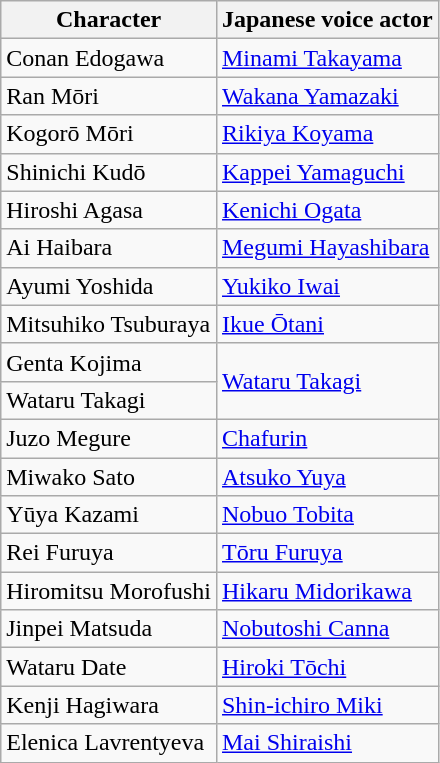<table class="wikitable">
<tr>
<th>Character</th>
<th>Japanese voice actor</th>
</tr>
<tr>
<td>Conan Edogawa</td>
<td><a href='#'>Minami Takayama</a></td>
</tr>
<tr>
<td>Ran Mōri</td>
<td><a href='#'>Wakana Yamazaki</a></td>
</tr>
<tr>
<td>Kogorō Mōri</td>
<td><a href='#'>Rikiya Koyama</a></td>
</tr>
<tr>
<td>Shinichi Kudō</td>
<td><a href='#'>Kappei Yamaguchi</a></td>
</tr>
<tr>
<td>Hiroshi Agasa</td>
<td><a href='#'>Kenichi Ogata</a></td>
</tr>
<tr>
<td>Ai Haibara</td>
<td><a href='#'>Megumi Hayashibara</a></td>
</tr>
<tr>
<td>Ayumi Yoshida</td>
<td><a href='#'>Yukiko Iwai</a></td>
</tr>
<tr>
<td>Mitsuhiko Tsuburaya</td>
<td><a href='#'>Ikue Ōtani</a></td>
</tr>
<tr>
<td>Genta Kojima</td>
<td rowspan="2"><a href='#'>Wataru Takagi</a></td>
</tr>
<tr>
<td>Wataru Takagi</td>
</tr>
<tr>
<td>Juzo Megure</td>
<td><a href='#'>Chafurin</a></td>
</tr>
<tr>
<td>Miwako Sato</td>
<td><a href='#'>Atsuko Yuya</a></td>
</tr>
<tr>
<td>Yūya Kazami</td>
<td><a href='#'>Nobuo Tobita</a></td>
</tr>
<tr>
<td>Rei Furuya</td>
<td><a href='#'>Tōru Furuya</a></td>
</tr>
<tr>
<td>Hiromitsu Morofushi</td>
<td><a href='#'>Hikaru Midorikawa</a></td>
</tr>
<tr>
<td>Jinpei Matsuda</td>
<td><a href='#'>Nobutoshi Canna</a></td>
</tr>
<tr>
<td>Wataru Date</td>
<td><a href='#'>Hiroki Tōchi</a></td>
</tr>
<tr>
<td>Kenji Hagiwara</td>
<td><a href='#'>Shin-ichiro Miki</a></td>
</tr>
<tr>
<td>Elenica Lavrentyeva</td>
<td><a href='#'>Mai Shiraishi</a></td>
</tr>
</table>
